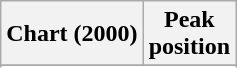<table class="wikitable sortable plainrowheaders">
<tr>
<th>Chart (2000)</th>
<th>Peak<br>position</th>
</tr>
<tr>
</tr>
<tr>
</tr>
<tr>
</tr>
<tr>
</tr>
<tr>
</tr>
<tr>
</tr>
<tr>
</tr>
</table>
